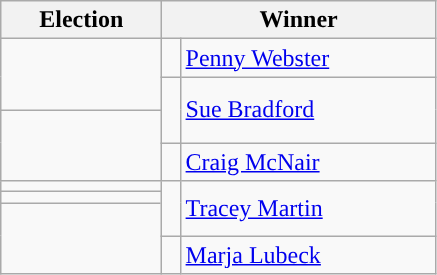<table class="wikitable">
<tr>
<th width=100>Election</th>
<th width=175 colspan=2>Winner</th>
</tr>
<tr>
<td rowspan="2"></td>
<td bgcolor=></td>
<td><a href='#'>Penny Webster</a></td>
</tr>
<tr>
<td height=15 style="border-bottom:solid 0 grey; background:"></td>
<td rowspan="2"><a href='#'>Sue Bradford</a></td>
</tr>
<tr>
<td rowspan=2></td>
<td height=15 style="border-top:solid 0 grey; background:"></td>
</tr>
<tr>
<td bgcolor=></td>
<td><a href='#'>Craig McNair</a></td>
</tr>
<tr>
<td></td>
<td rowspan=2 style="border-bottom:solid 0 grey; background:"></td>
<td rowspan=3><a href='#'>Tracey Martin</a></td>
</tr>
<tr>
<td></td>
</tr>
<tr>
<td rowspan=2></td>
<td height=15 style="border-top:solid 0 grey; background:"></td>
</tr>
<tr>
<td bgcolor=></td>
<td><a href='#'>Marja Lubeck</a></td>
</tr>
</table>
